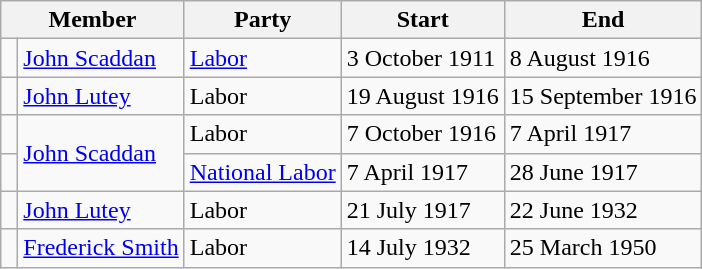<table class="wikitable">
<tr>
<th colspan="2">Member</th>
<th>Party</th>
<th>Start</th>
<th>End</th>
</tr>
<tr>
<td> </td>
<td><a href='#'>John Scaddan</a></td>
<td><a href='#'>Labor</a></td>
<td>3 October 1911</td>
<td>8 August 1916</td>
</tr>
<tr>
<td> </td>
<td><a href='#'>John Lutey</a></td>
<td>Labor</td>
<td>19 August 1916</td>
<td>15 September 1916</td>
</tr>
<tr>
<td> </td>
<td rowspan="2"><a href='#'>John Scaddan</a></td>
<td>Labor</td>
<td>7 October 1916</td>
<td>7 April 1917</td>
</tr>
<tr>
<td> </td>
<td><a href='#'>National Labor</a></td>
<td>7 April 1917</td>
<td>28 June 1917</td>
</tr>
<tr>
<td> </td>
<td><a href='#'>John Lutey</a></td>
<td>Labor</td>
<td>21 July 1917</td>
<td>22 June 1932</td>
</tr>
<tr>
<td> </td>
<td><a href='#'>Frederick Smith</a></td>
<td>Labor</td>
<td>14 July 1932</td>
<td>25 March 1950</td>
</tr>
</table>
